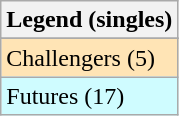<table class=wikitable>
<tr>
<th>Legend (singles)</th>
</tr>
<tr style="background:#f3e6d7;">
</tr>
<tr bgcolor=moccasin>
<td>Challengers (5)</td>
</tr>
<tr style="background:#cffcff;">
<td>Futures (17)</td>
</tr>
</table>
